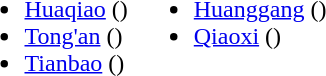<table>
<tr>
<td valign="top"><br><ul><li><a href='#'>Huaqiao</a> ()</li><li><a href='#'>Tong'an</a> ()</li><li><a href='#'>Tianbao</a> ()</li></ul></td>
<td valign="top"><br><ul><li><a href='#'>Huanggang</a> ()</li><li><a href='#'>Qiaoxi</a> ()</li></ul></td>
</tr>
</table>
